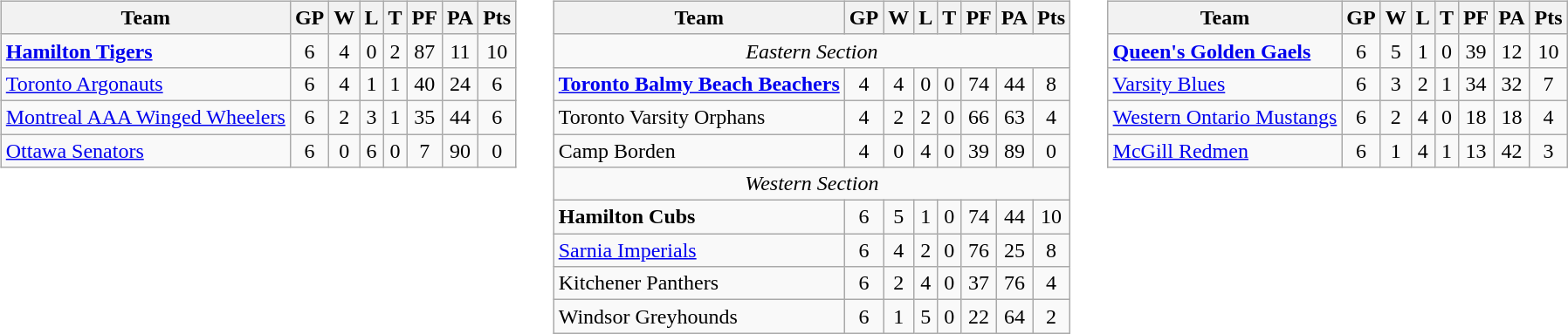<table cellspacing="10">
<tr>
<td valign="top"><br><table class="wikitable">
<tr>
<th>Team</th>
<th>GP</th>
<th>W</th>
<th>L</th>
<th>T</th>
<th>PF</th>
<th>PA</th>
<th>Pts</th>
</tr>
<tr align="center">
<td align="left"><strong><a href='#'>Hamilton Tigers</a></strong></td>
<td>6</td>
<td>4</td>
<td>0</td>
<td>2</td>
<td>87</td>
<td>11</td>
<td>10</td>
</tr>
<tr align="center">
<td align="left"><a href='#'>Toronto Argonauts</a></td>
<td>6</td>
<td>4</td>
<td>1</td>
<td>1</td>
<td>40</td>
<td>24</td>
<td>6</td>
</tr>
<tr align="center">
<td align="left"><a href='#'>Montreal AAA Winged Wheelers</a></td>
<td>6</td>
<td>2</td>
<td>3</td>
<td>1</td>
<td>35</td>
<td>44</td>
<td>6</td>
</tr>
<tr align="center">
<td align="left"><a href='#'>Ottawa Senators</a></td>
<td>6</td>
<td>0</td>
<td>6</td>
<td>0</td>
<td>7</td>
<td>90</td>
<td>0</td>
</tr>
</table>
</td>
<td valign="top"><br><table class="wikitable">
<tr>
<th>Team</th>
<th>GP</th>
<th>W</th>
<th>L</th>
<th>T</th>
<th>PF</th>
<th>PA</th>
<th>Pts</th>
</tr>
<tr>
<td align="center" colspan="8"><em>Eastern Section</em></td>
</tr>
<tr align="center">
<td align="left"><strong><a href='#'>Toronto Balmy Beach Beachers</a></strong></td>
<td>4</td>
<td>4</td>
<td>0</td>
<td>0</td>
<td>74</td>
<td>44</td>
<td>8</td>
</tr>
<tr align="center">
<td align="left">Toronto Varsity Orphans</td>
<td>4</td>
<td>2</td>
<td>2</td>
<td>0</td>
<td>66</td>
<td>63</td>
<td>4</td>
</tr>
<tr align="center">
<td align="left">Camp Borden</td>
<td>4</td>
<td>0</td>
<td>4</td>
<td>0</td>
<td>39</td>
<td>89</td>
<td>0</td>
</tr>
<tr>
<td align="center" colspan="8"><em>Western Section</em></td>
</tr>
<tr align="center">
<td align="left"><strong>Hamilton Cubs</strong></td>
<td>6</td>
<td>5</td>
<td>1</td>
<td>0</td>
<td>74</td>
<td>44</td>
<td>10</td>
</tr>
<tr align="center">
<td align="left"><a href='#'>Sarnia Imperials</a></td>
<td>6</td>
<td>4</td>
<td>2</td>
<td>0</td>
<td>76</td>
<td>25</td>
<td>8</td>
</tr>
<tr align="center">
<td align="left">Kitchener Panthers</td>
<td>6</td>
<td>2</td>
<td>4</td>
<td>0</td>
<td>37</td>
<td>76</td>
<td>4</td>
</tr>
<tr align="center">
<td align="left">Windsor Greyhounds</td>
<td>6</td>
<td>1</td>
<td>5</td>
<td>0</td>
<td>22</td>
<td>64</td>
<td>2</td>
</tr>
</table>
</td>
<td valign="top"><br><table class="wikitable">
<tr>
<th>Team</th>
<th>GP</th>
<th>W</th>
<th>L</th>
<th>T</th>
<th>PF</th>
<th>PA</th>
<th>Pts</th>
</tr>
<tr align="center">
<td align="left"><strong><a href='#'>Queen's Golden Gaels</a></strong></td>
<td>6</td>
<td>5</td>
<td>1</td>
<td>0</td>
<td>39</td>
<td>12</td>
<td>10</td>
</tr>
<tr align="center">
<td align="left"><a href='#'>Varsity Blues</a></td>
<td>6</td>
<td>3</td>
<td>2</td>
<td>1</td>
<td>34</td>
<td>32</td>
<td>7</td>
</tr>
<tr align="center">
<td align="left"><a href='#'>Western Ontario Mustangs</a></td>
<td>6</td>
<td>2</td>
<td>4</td>
<td>0</td>
<td>18</td>
<td>18</td>
<td>4</td>
</tr>
<tr align="center">
<td align="left"><a href='#'>McGill Redmen</a></td>
<td>6</td>
<td>1</td>
<td>4</td>
<td>1</td>
<td>13</td>
<td>42</td>
<td>3</td>
</tr>
</table>
</td>
</tr>
</table>
